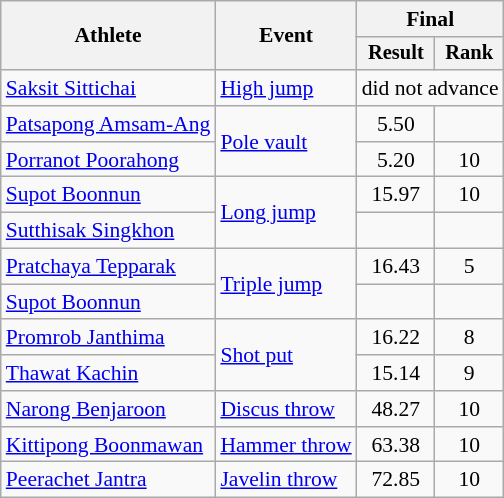<table class="wikitable" style="font-size:90%">
<tr>
<th rowspan="2">Athlete</th>
<th rowspan="2">Event</th>
<th colspan="2">Final</th>
</tr>
<tr style="font-size:95%">
<th>Result</th>
<th>Rank</th>
</tr>
<tr align=center>
<td align=left><a href='#'>Saksit Sittichai</a></td>
<td style="text-align:left;"><a href='#'>High jump</a></td>
<td colspan=2>did not advance</td>
</tr>
<tr align=center>
<td align=left><a href='#'>Patsapong Amsam-Ang</a></td>
<td style="text-align:left;" rowspan="2"><a href='#'>Pole vault</a></td>
<td>5.50</td>
<td></td>
</tr>
<tr align=center>
<td align=left><a href='#'>Porranot Poorahong</a></td>
<td>5.20</td>
<td>10</td>
</tr>
<tr align=center>
<td align=left><a href='#'>Supot Boonnun</a></td>
<td style="text-align:left;" rowspan="2"><a href='#'>Long jump</a></td>
<td>15.97</td>
<td>10</td>
</tr>
<tr align=center>
<td align=left><a href='#'>Sutthisak Singkhon</a></td>
<td></td>
<td></td>
</tr>
<tr align=center>
<td align=left><a href='#'>Pratchaya Tepparak</a></td>
<td style="text-align:left;" rowspan="2"><a href='#'>Triple jump</a></td>
<td>16.43</td>
<td>5</td>
</tr>
<tr align=center>
<td align=left><a href='#'>Supot Boonnun</a></td>
<td></td>
<td></td>
</tr>
<tr align=center>
<td align=left><a href='#'>Promrob Janthima</a></td>
<td style="text-align:left;" rowspan="2"><a href='#'>Shot put</a></td>
<td>16.22</td>
<td>8</td>
</tr>
<tr align=center>
<td align=left><a href='#'>Thawat Kachin</a></td>
<td>15.14</td>
<td>9</td>
</tr>
<tr align=center>
<td align=left><a href='#'>Narong Benjaroon</a></td>
<td style="text-align:left;"><a href='#'>Discus throw</a></td>
<td>48.27</td>
<td>10</td>
</tr>
<tr align=center>
<td align=left><a href='#'>Kittipong Boonmawan</a></td>
<td style="text-align:left;"><a href='#'>Hammer throw</a></td>
<td>63.38</td>
<td>10</td>
</tr>
<tr align=center>
<td align=left><a href='#'>Peerachet Jantra</a></td>
<td style="text-align:left;"><a href='#'>Javelin throw</a></td>
<td>72.85</td>
<td>10</td>
</tr>
</table>
